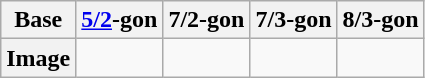<table class=wikitable>
<tr align=center>
<th>Base</th>
<th><a href='#'>5/2</a>-gon</th>
<th>7/2-gon</th>
<th>7/3-gon</th>
<th>8/3-gon</th>
</tr>
<tr align=center>
<th>Image</th>
<td></td>
<td></td>
<td></td>
<td></td>
</tr>
</table>
